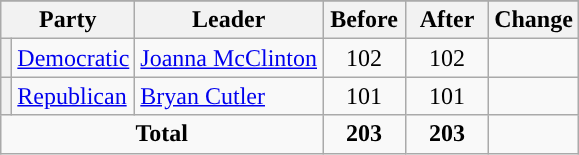<table class="wikitable" style="text-align:center;">
<tr>
</tr>
<tr>
<th colspan="2">Party</th>
<th>Leader</th>
<th style="width:3em">Before</th>
<th style="width:3em">After</th>
<th style="width:3em">Change</th>
</tr>
<tr>
<th style="background-color:"></th>
<td style="text-align:left;"><a href='#'>Democratic</a></td>
<td style="text-align:left;"><a href='#'>Joanna McClinton</a></td>
<td>102</td>
<td>102</td>
<td></td>
</tr>
<tr>
<th style="background-color:"></th>
<td style="text-align:left;"><a href='#'>Republican</a></td>
<td style="text-align:left;"><a href='#'>Bryan Cutler</a></td>
<td>101</td>
<td>101</td>
<td></td>
</tr>
<tr>
<td colspan="3"><strong>Total</strong></td>
<td><strong>203</strong></td>
<td><strong>203</strong></td>
<td></td>
</tr>
</table>
